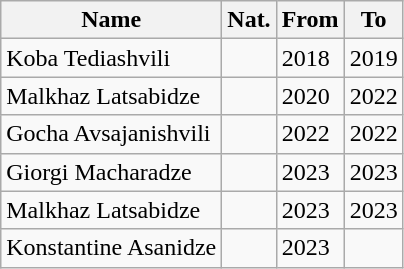<table class="wikitable sortable" style="text-align: left; font-size: 100%;">
<tr>
<th>Name</th>
<th>Nat.</th>
<th>From</th>
<th>To</th>
</tr>
<tr>
<td>Koba Tediashvili</td>
<td></td>
<td>2018</td>
<td>2019</td>
</tr>
<tr>
<td>Malkhaz Latsabidze</td>
<td></td>
<td>2020</td>
<td>2022</td>
</tr>
<tr>
<td>Gocha Avsajanishvili</td>
<td></td>
<td>2022</td>
<td>2022</td>
</tr>
<tr>
<td>Giorgi Macharadze</td>
<td></td>
<td>2023</td>
<td>2023</td>
</tr>
<tr>
<td>Malkhaz Latsabidze</td>
<td></td>
<td>2023</td>
<td>2023</td>
</tr>
<tr>
<td>Konstantine Asanidze</td>
<td></td>
<td>2023</td>
<td></td>
</tr>
</table>
